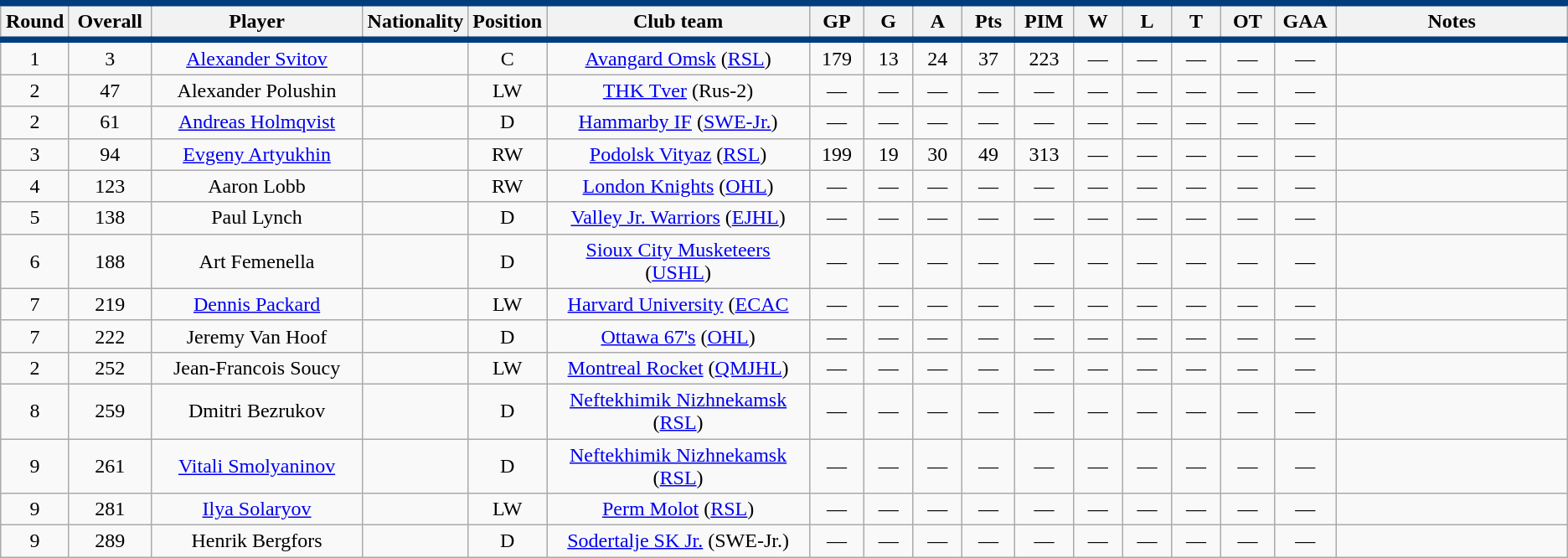<table class="wikitable sortable" style="text-align:center">
<tr style= "background:#FFFFFF; border-top:#003D7C 5px solid; border-bottom:#003D7C 5px solid;">
<th style="width:3em">Round</th>
<th style="width:4em">Overall</th>
<th style="width:15em">Player</th>
<th style="width:3em">Nationality</th>
<th style="width:3em">Position</th>
<th style="width:20em">Club team</th>
<th style="width:3em">GP</th>
<th style="width:3em">G</th>
<th style="width:3em">A</th>
<th style="width:3em">Pts</th>
<th style="width:3em">PIM</th>
<th style="width:3em">W</th>
<th style="width:3em">L</th>
<th style="width:3em">T</th>
<th style="width:3em">OT</th>
<th style="width:3em">GAA</th>
<th style="width:20em">Notes</th>
</tr>
<tr>
<td>1</td>
<td>3</td>
<td><a href='#'>Alexander Svitov</a></td>
<td></td>
<td>C</td>
<td><a href='#'>Avangard Omsk</a> (<a href='#'>RSL</a>)</td>
<td>179</td>
<td>13</td>
<td>24</td>
<td>37</td>
<td>223</td>
<td>—</td>
<td>—</td>
<td>—</td>
<td>—</td>
<td>—</td>
<td></td>
</tr>
<tr>
<td>2</td>
<td>47</td>
<td>Alexander Polushin</td>
<td></td>
<td>LW</td>
<td><a href='#'>THK Tver</a> (Rus-2)</td>
<td>—</td>
<td>—</td>
<td>—</td>
<td>—</td>
<td>—</td>
<td>—</td>
<td>—</td>
<td>—</td>
<td>—</td>
<td>—</td>
<td></td>
</tr>
<tr>
<td>2</td>
<td>61</td>
<td><a href='#'>Andreas Holmqvist</a></td>
<td></td>
<td>D</td>
<td><a href='#'>Hammarby IF</a> (<a href='#'>SWE-Jr.</a>)</td>
<td>—</td>
<td>—</td>
<td>—</td>
<td>—</td>
<td>—</td>
<td>—</td>
<td>—</td>
<td>—</td>
<td>—</td>
<td>—</td>
<td></td>
</tr>
<tr>
<td>3</td>
<td>94</td>
<td><a href='#'>Evgeny Artyukhin</a></td>
<td></td>
<td>RW</td>
<td><a href='#'>Podolsk Vityaz</a> (<a href='#'>RSL</a>)</td>
<td>199</td>
<td>19</td>
<td>30</td>
<td>49</td>
<td>313</td>
<td>—</td>
<td>—</td>
<td>—</td>
<td>—</td>
<td>—</td>
<td></td>
</tr>
<tr>
<td>4</td>
<td>123</td>
<td>Aaron Lobb</td>
<td></td>
<td>RW</td>
<td><a href='#'>London Knights</a> (<a href='#'>OHL</a>)</td>
<td>—</td>
<td>—</td>
<td>—</td>
<td>—</td>
<td>—</td>
<td>—</td>
<td>—</td>
<td>—</td>
<td>—</td>
<td>—</td>
<td></td>
</tr>
<tr>
<td>5</td>
<td>138</td>
<td>Paul Lynch</td>
<td></td>
<td>D</td>
<td><a href='#'>Valley Jr. Warriors</a> (<a href='#'>EJHL</a>)</td>
<td>—</td>
<td>—</td>
<td>—</td>
<td>—</td>
<td>—</td>
<td>—</td>
<td>—</td>
<td>—</td>
<td>—</td>
<td>—</td>
<td></td>
</tr>
<tr>
<td>6</td>
<td>188</td>
<td>Art Femenella</td>
<td></td>
<td>D</td>
<td><a href='#'>Sioux City Musketeers</a> (<a href='#'>USHL</a>)</td>
<td>—</td>
<td>—</td>
<td>—</td>
<td>—</td>
<td>—</td>
<td>—</td>
<td>—</td>
<td>—</td>
<td>—</td>
<td>—</td>
<td></td>
</tr>
<tr>
<td>7</td>
<td>219</td>
<td><a href='#'>Dennis Packard</a></td>
<td></td>
<td>LW</td>
<td><a href='#'>Harvard University</a> (<a href='#'>ECAC</a></td>
<td>—</td>
<td>—</td>
<td>—</td>
<td>—</td>
<td>—</td>
<td>—</td>
<td>—</td>
<td>—</td>
<td>—</td>
<td>—</td>
<td></td>
</tr>
<tr>
<td>7</td>
<td>222</td>
<td>Jeremy Van Hoof</td>
<td></td>
<td>D</td>
<td><a href='#'>Ottawa 67's</a> (<a href='#'>OHL</a>)</td>
<td>—</td>
<td>—</td>
<td>—</td>
<td>—</td>
<td>—</td>
<td>—</td>
<td>—</td>
<td>—</td>
<td>—</td>
<td>—</td>
<td></td>
</tr>
<tr>
<td>2</td>
<td>252</td>
<td>Jean-Francois Soucy</td>
<td></td>
<td>LW</td>
<td><a href='#'>Montreal Rocket</a> (<a href='#'>QMJHL</a>)</td>
<td>—</td>
<td>—</td>
<td>—</td>
<td>—</td>
<td>—</td>
<td>—</td>
<td>—</td>
<td>—</td>
<td>—</td>
<td>—</td>
<td></td>
</tr>
<tr>
<td>8</td>
<td>259</td>
<td>Dmitri Bezrukov</td>
<td></td>
<td>D</td>
<td><a href='#'>Neftekhimik Nizhnekamsk</a> (<a href='#'>RSL</a>)</td>
<td>—</td>
<td>—</td>
<td>—</td>
<td>—</td>
<td>—</td>
<td>—</td>
<td>—</td>
<td>—</td>
<td>—</td>
<td>—</td>
<td></td>
</tr>
<tr>
<td>9</td>
<td>261</td>
<td><a href='#'>Vitali Smolyaninov</a></td>
<td></td>
<td>D</td>
<td><a href='#'>Neftekhimik Nizhnekamsk</a> (<a href='#'>RSL</a>)</td>
<td>—</td>
<td>—</td>
<td>—</td>
<td>—</td>
<td>—</td>
<td>—</td>
<td>—</td>
<td>—</td>
<td>—</td>
<td>—</td>
<td></td>
</tr>
<tr>
<td>9</td>
<td>281</td>
<td><a href='#'>Ilya Solaryov</a></td>
<td></td>
<td>LW</td>
<td><a href='#'>Perm Molot</a> (<a href='#'>RSL</a>)</td>
<td>—</td>
<td>—</td>
<td>—</td>
<td>—</td>
<td>—</td>
<td>—</td>
<td>—</td>
<td>—</td>
<td>—</td>
<td>—</td>
<td></td>
</tr>
<tr>
<td>9</td>
<td>289</td>
<td>Henrik Bergfors</td>
<td></td>
<td>D</td>
<td><a href='#'>Sodertalje SK Jr.</a> (SWE-Jr.)</td>
<td>—</td>
<td>—</td>
<td>—</td>
<td>—</td>
<td>—</td>
<td>—</td>
<td>—</td>
<td>—</td>
<td>—</td>
<td>—</td>
<td></td>
</tr>
</table>
